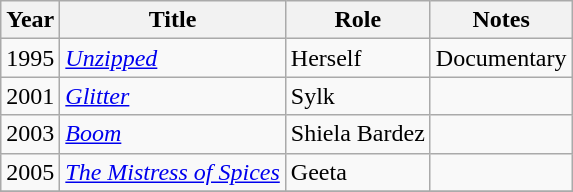<table class="wikitable sortable">
<tr>
<th>Year</th>
<th>Title</th>
<th>Role</th>
<th>Notes</th>
</tr>
<tr>
<td>1995</td>
<td><em><a href='#'>Unzipped</a></em></td>
<td>Herself</td>
<td>Documentary</td>
</tr>
<tr>
<td>2001</td>
<td><em><a href='#'>Glitter</a></em></td>
<td>Sylk</td>
<td></td>
</tr>
<tr>
<td>2003</td>
<td><em><a href='#'>Boom</a></em></td>
<td>Shiela Bardez</td>
<td></td>
</tr>
<tr>
<td>2005</td>
<td><em><a href='#'>The Mistress of Spices</a></em></td>
<td>Geeta</td>
<td></td>
</tr>
<tr>
</tr>
</table>
